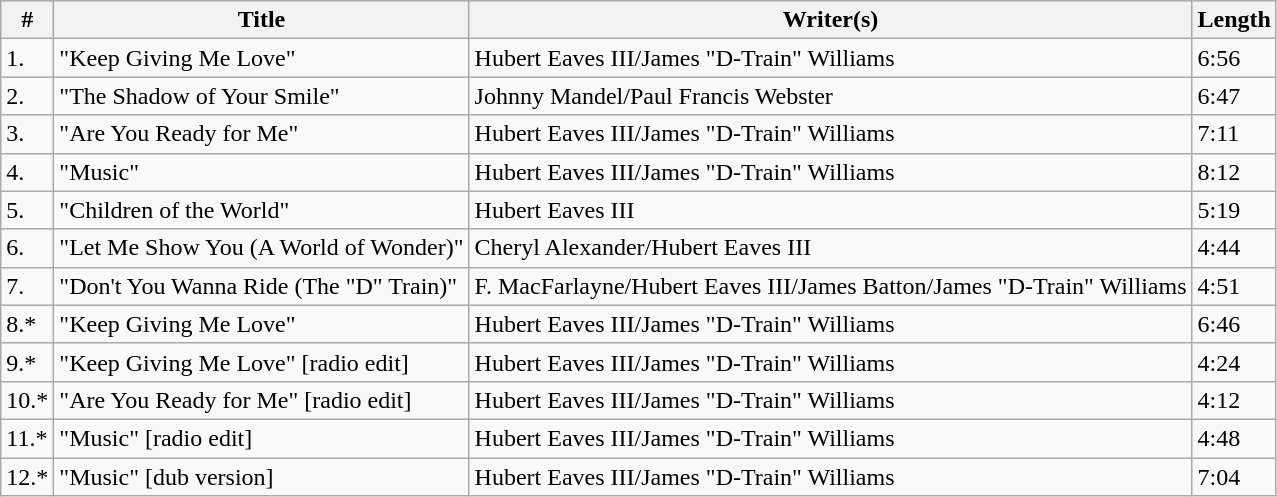<table class="wikitable">
<tr>
<th>#</th>
<th>Title</th>
<th>Writer(s)</th>
<th>Length</th>
</tr>
<tr>
<td>1.</td>
<td>"Keep Giving Me Love"</td>
<td>Hubert Eaves III/James "D-Train" Williams</td>
<td>6:56</td>
</tr>
<tr>
<td>2.</td>
<td>"The Shadow of Your Smile"</td>
<td>Johnny Mandel/Paul Francis Webster</td>
<td>6:47</td>
</tr>
<tr>
<td>3.</td>
<td>"Are You Ready for Me"</td>
<td>Hubert Eaves III/James "D-Train" Williams</td>
<td>7:11</td>
</tr>
<tr>
<td>4.</td>
<td>"Music"</td>
<td>Hubert Eaves III/James "D-Train" Williams</td>
<td>8:12</td>
</tr>
<tr>
<td>5.</td>
<td>"Children of the World"</td>
<td>Hubert Eaves III</td>
<td>5:19</td>
</tr>
<tr>
<td>6.</td>
<td>"Let Me Show You (A World of Wonder)"</td>
<td>Cheryl Alexander/Hubert Eaves III</td>
<td>4:44</td>
</tr>
<tr>
<td>7.</td>
<td>"Don't You Wanna Ride (The "D" Train)"</td>
<td>F. MacFarlayne/Hubert Eaves III/James Batton/James "D-Train" Williams</td>
<td>4:51</td>
</tr>
<tr>
<td>8.*</td>
<td>"Keep Giving Me Love"</td>
<td>Hubert Eaves III/James "D-Train" Williams</td>
<td>6:46</td>
</tr>
<tr>
<td>9.*</td>
<td>"Keep Giving Me Love" [radio edit]</td>
<td>Hubert Eaves III/James "D-Train" Williams</td>
<td>4:24</td>
</tr>
<tr>
<td>10.*</td>
<td>"Are You Ready for Me" [radio edit]</td>
<td>Hubert Eaves III/James "D-Train" Williams</td>
<td>4:12</td>
</tr>
<tr>
<td>11.*</td>
<td>"Music" [radio edit]</td>
<td>Hubert Eaves III/James "D-Train" Williams</td>
<td>4:48</td>
</tr>
<tr>
<td>12.*</td>
<td>"Music" [dub version]</td>
<td>Hubert Eaves III/James "D-Train" Williams</td>
<td>7:04</td>
</tr>
</table>
